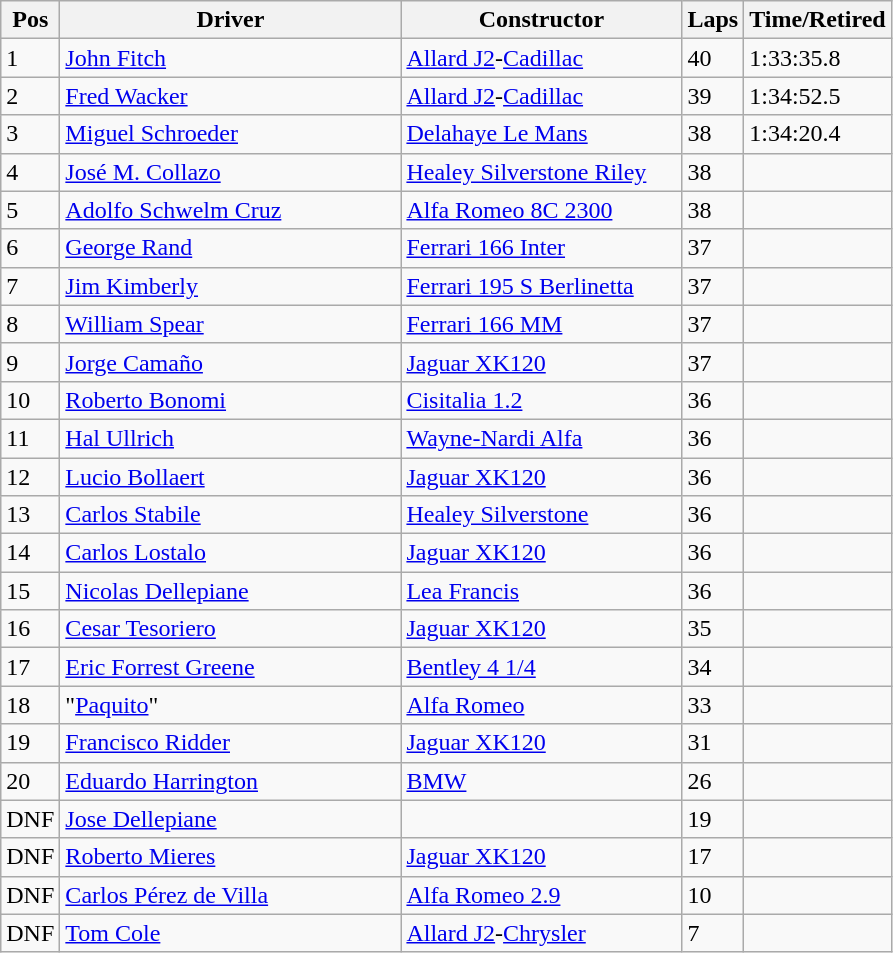<table class="wikitable">
<tr>
<th style="width:32px;">Pos</th>
<th style="width:220px;">Driver</th>
<th style="width:180px;">Constructor</th>
<th style="width:32px;">Laps</th>
<th style="width:84px;">Time/Retired</th>
</tr>
<tr>
<td>1</td>
<td> <a href='#'>John Fitch</a></td>
<td><a href='#'>Allard J2</a>-<a href='#'>Cadillac</a></td>
<td>40</td>
<td>1:33:35.8</td>
</tr>
<tr>
<td>2</td>
<td> <a href='#'>Fred Wacker</a></td>
<td><a href='#'>Allard J2</a>-<a href='#'>Cadillac</a></td>
<td>39</td>
<td>1:34:52.5</td>
</tr>
<tr>
<td>3</td>
<td> <a href='#'>Miguel Schroeder</a></td>
<td><a href='#'>Delahaye Le Mans</a></td>
<td>38</td>
<td>1:34:20.4</td>
</tr>
<tr>
<td>4</td>
<td> <a href='#'>José M. Collazo</a></td>
<td><a href='#'>Healey Silverstone Riley</a></td>
<td>38</td>
<td></td>
</tr>
<tr>
<td>5</td>
<td> <a href='#'>Adolfo Schwelm Cruz</a></td>
<td><a href='#'>Alfa Romeo 8C 2300</a></td>
<td>38</td>
<td></td>
</tr>
<tr>
<td>6</td>
<td> <a href='#'>George Rand</a></td>
<td><a href='#'>Ferrari 166 Inter</a></td>
<td>37</td>
<td></td>
</tr>
<tr>
<td>7</td>
<td> <a href='#'>Jim Kimberly</a></td>
<td><a href='#'>Ferrari 195 S Berlinetta</a></td>
<td>37</td>
<td></td>
</tr>
<tr>
<td>8</td>
<td> <a href='#'>William Spear</a></td>
<td><a href='#'>Ferrari 166 MM</a></td>
<td>37</td>
<td></td>
</tr>
<tr>
<td>9</td>
<td> <a href='#'>Jorge Camaño</a></td>
<td><a href='#'>Jaguar XK120</a></td>
<td>37</td>
<td></td>
</tr>
<tr>
<td>10</td>
<td> <a href='#'>Roberto Bonomi</a></td>
<td><a href='#'>Cisitalia 1.2</a></td>
<td>36</td>
<td></td>
</tr>
<tr>
<td>11</td>
<td> <a href='#'>Hal Ullrich</a></td>
<td><a href='#'>Wayne-Nardi Alfa</a></td>
<td>36</td>
<td></td>
</tr>
<tr>
<td>12</td>
<td> <a href='#'>Lucio Bollaert</a></td>
<td><a href='#'>Jaguar XK120</a></td>
<td>36</td>
<td></td>
</tr>
<tr>
<td>13</td>
<td> <a href='#'>Carlos Stabile</a></td>
<td><a href='#'>Healey Silverstone</a></td>
<td>36</td>
<td></td>
</tr>
<tr>
<td>14</td>
<td> <a href='#'>Carlos Lostalo</a></td>
<td><a href='#'>Jaguar XK120</a></td>
<td>36</td>
<td></td>
</tr>
<tr>
<td>15</td>
<td> <a href='#'>Nicolas Dellepiane</a></td>
<td><a href='#'>Lea Francis</a></td>
<td>36</td>
<td></td>
</tr>
<tr>
<td>16</td>
<td> <a href='#'>Cesar Tesoriero</a></td>
<td><a href='#'>Jaguar XK120</a></td>
<td>35</td>
<td></td>
</tr>
<tr>
<td>17</td>
<td> <a href='#'>Eric Forrest Greene</a></td>
<td><a href='#'>Bentley 4 1/4</a></td>
<td>34</td>
<td></td>
</tr>
<tr>
<td>18</td>
<td> "<a href='#'>Paquito</a>"</td>
<td><a href='#'>Alfa Romeo</a></td>
<td>33</td>
<td></td>
</tr>
<tr>
<td>19</td>
<td> <a href='#'>Francisco Ridder</a></td>
<td><a href='#'>Jaguar XK120</a></td>
<td>31</td>
<td></td>
</tr>
<tr>
<td>20</td>
<td> <a href='#'>Eduardo Harrington</a></td>
<td><a href='#'>BMW</a></td>
<td>26</td>
<td></td>
</tr>
<tr>
<td>DNF</td>
<td> <a href='#'>Jose Dellepiane</a></td>
<td></td>
<td>19</td>
<td></td>
</tr>
<tr>
<td>DNF</td>
<td> <a href='#'>Roberto Mieres</a></td>
<td><a href='#'>Jaguar XK120</a></td>
<td>17</td>
<td></td>
</tr>
<tr>
<td>DNF</td>
<td> <a href='#'>Carlos Pérez de Villa</a></td>
<td><a href='#'>Alfa Romeo 2.9</a></td>
<td>10</td>
<td></td>
</tr>
<tr>
<td>DNF</td>
<td> <a href='#'>Tom Cole</a></td>
<td><a href='#'>Allard J2</a>-<a href='#'>Chrysler</a></td>
<td>7</td>
<td></td>
</tr>
</table>
